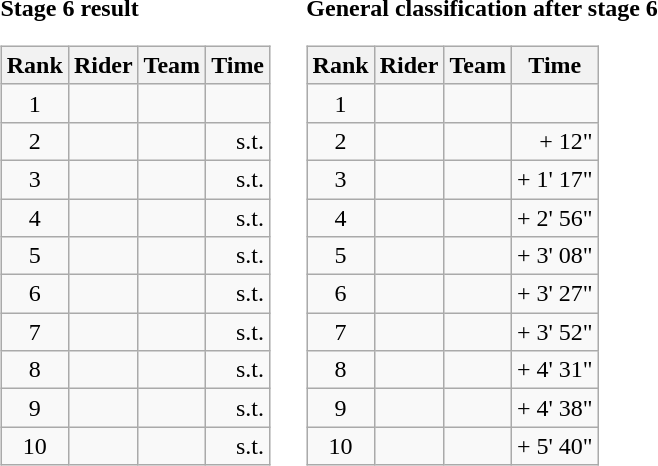<table>
<tr>
<td><strong>Stage 6 result</strong><br><table class="wikitable">
<tr>
<th scope="col">Rank</th>
<th scope="col">Rider</th>
<th scope="col">Team</th>
<th scope="col">Time</th>
</tr>
<tr>
<td style="text-align:center;">1</td>
<td></td>
<td></td>
<td style="text-align:right;"></td>
</tr>
<tr>
<td style="text-align:center;">2</td>
<td></td>
<td></td>
<td style="text-align:right;">s.t.</td>
</tr>
<tr>
<td style="text-align:center;">3</td>
<td></td>
<td></td>
<td style="text-align:right;">s.t.</td>
</tr>
<tr>
<td style="text-align:center;">4</td>
<td></td>
<td></td>
<td style="text-align:right;">s.t.</td>
</tr>
<tr>
<td style="text-align:center;">5</td>
<td></td>
<td></td>
<td style="text-align:right;">s.t.</td>
</tr>
<tr>
<td style="text-align:center;">6</td>
<td></td>
<td></td>
<td style="text-align:right;">s.t.</td>
</tr>
<tr>
<td style="text-align:center;">7</td>
<td></td>
<td></td>
<td style="text-align:right;">s.t.</td>
</tr>
<tr>
<td style="text-align:center;">8</td>
<td></td>
<td></td>
<td style="text-align:right;">s.t.</td>
</tr>
<tr>
<td style="text-align:center;">9</td>
<td></td>
<td></td>
<td style="text-align:right;">s.t.</td>
</tr>
<tr>
<td style="text-align:center;">10</td>
<td></td>
<td></td>
<td style="text-align:right;">s.t.</td>
</tr>
</table>
</td>
<td></td>
<td><strong>General classification after stage 6</strong><br><table class="wikitable">
<tr>
<th scope="col">Rank</th>
<th scope="col">Rider</th>
<th scope="col">Team</th>
<th scope="col">Time</th>
</tr>
<tr>
<td style="text-align:center;">1</td>
<td> </td>
<td></td>
<td style="text-align:right;"></td>
</tr>
<tr>
<td style="text-align:center;">2</td>
<td></td>
<td></td>
<td style="text-align:right;">+ 12"</td>
</tr>
<tr>
<td style="text-align:center;">3</td>
<td></td>
<td></td>
<td style="text-align:right;">+ 1' 17"</td>
</tr>
<tr>
<td style="text-align:center;">4</td>
<td></td>
<td></td>
<td style="text-align:right;">+ 2' 56"</td>
</tr>
<tr>
<td style="text-align:center;">5</td>
<td></td>
<td></td>
<td style="text-align:right;">+ 3' 08"</td>
</tr>
<tr>
<td style="text-align:center;">6</td>
<td></td>
<td></td>
<td style="text-align:right;">+ 3' 27"</td>
</tr>
<tr>
<td style="text-align:center;">7</td>
<td></td>
<td></td>
<td style="text-align:right;">+ 3' 52"</td>
</tr>
<tr>
<td style="text-align:center;">8</td>
<td></td>
<td></td>
<td style="text-align:right;">+ 4' 31"</td>
</tr>
<tr>
<td style="text-align:center;">9</td>
<td></td>
<td></td>
<td style="text-align:right;">+ 4' 38"</td>
</tr>
<tr>
<td style="text-align:center;">10</td>
<td></td>
<td></td>
<td style="text-align:right;">+ 5' 40"</td>
</tr>
</table>
</td>
</tr>
</table>
